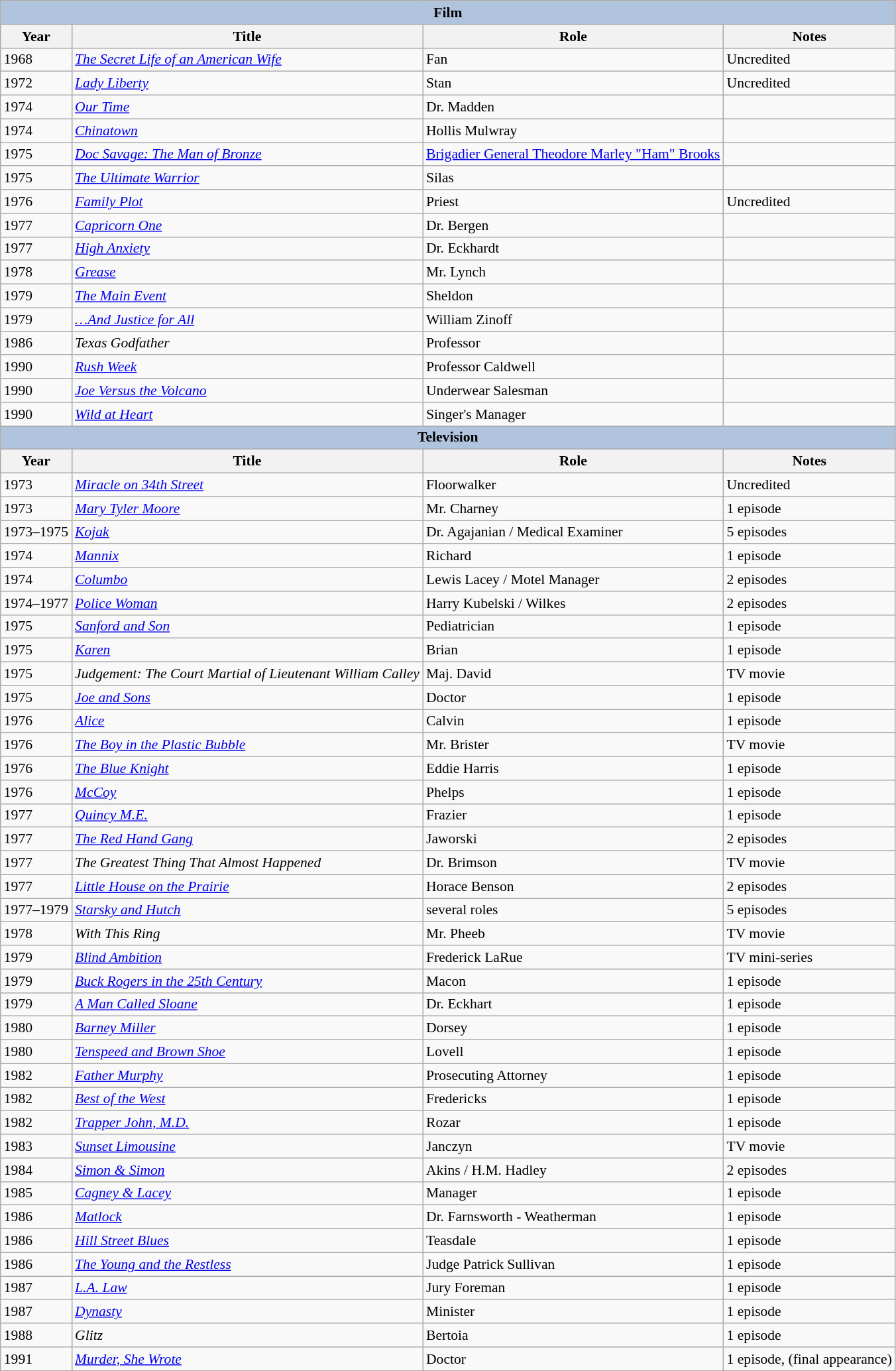<table class="wikitable" style="font-size: 90%;">
<tr>
<th colspan="4" style="background: LightSteelBlue;">Film</th>
</tr>
<tr>
<th>Year</th>
<th>Title</th>
<th>Role</th>
<th>Notes</th>
</tr>
<tr>
<td>1968</td>
<td><em><a href='#'>The Secret Life of an American Wife</a></em></td>
<td>Fan</td>
<td>Uncredited</td>
</tr>
<tr>
<td>1972</td>
<td><em><a href='#'>Lady Liberty</a></em></td>
<td>Stan</td>
<td>Uncredited</td>
</tr>
<tr>
<td>1974</td>
<td><em><a href='#'>Our Time</a></em></td>
<td>Dr. Madden</td>
<td></td>
</tr>
<tr>
<td>1974</td>
<td><em><a href='#'>Chinatown</a></em></td>
<td>Hollis Mulwray</td>
<td></td>
</tr>
<tr>
<td>1975</td>
<td><em><a href='#'>Doc Savage: The Man of Bronze</a></em></td>
<td><a href='#'>Brigadier General Theodore Marley "Ham" Brooks</a></td>
<td></td>
</tr>
<tr>
<td>1975</td>
<td><em><a href='#'>The Ultimate Warrior</a></em></td>
<td>Silas</td>
<td></td>
</tr>
<tr>
<td>1976</td>
<td><em><a href='#'>Family Plot</a></em></td>
<td>Priest</td>
<td>Uncredited</td>
</tr>
<tr>
<td>1977</td>
<td><em><a href='#'>Capricorn One</a></em></td>
<td>Dr. Bergen</td>
<td></td>
</tr>
<tr>
<td>1977</td>
<td><em><a href='#'>High Anxiety</a></em></td>
<td>Dr. Eckhardt</td>
<td></td>
</tr>
<tr>
<td>1978</td>
<td><em><a href='#'>Grease</a></em></td>
<td>Mr. Lynch</td>
<td></td>
</tr>
<tr>
<td>1979</td>
<td><em><a href='#'>The Main Event</a></em></td>
<td>Sheldon</td>
<td></td>
</tr>
<tr>
<td>1979</td>
<td><em><a href='#'>…And Justice for All</a></em></td>
<td>William Zinoff</td>
<td></td>
</tr>
<tr>
<td>1986</td>
<td><em>Texas Godfather</em></td>
<td>Professor</td>
<td></td>
</tr>
<tr>
<td>1990</td>
<td><em><a href='#'>Rush Week</a></em></td>
<td>Professor Caldwell</td>
<td></td>
</tr>
<tr>
<td>1990</td>
<td><em><a href='#'>Joe Versus the Volcano</a></em></td>
<td>Underwear Salesman</td>
<td></td>
</tr>
<tr>
<td>1990</td>
<td><em><a href='#'>Wild at Heart</a></em></td>
<td>Singer's Manager</td>
<td></td>
</tr>
<tr>
</tr>
<tr>
<th colspan="4" style="background: LightSteelBlue;">Television</th>
</tr>
<tr>
<th>Year</th>
<th>Title</th>
<th>Role</th>
<th>Notes</th>
</tr>
<tr>
<td>1973</td>
<td><em><a href='#'>Miracle on 34th Street</a></em></td>
<td>Floorwalker</td>
<td>Uncredited</td>
</tr>
<tr>
<td>1973</td>
<td><em><a href='#'>Mary Tyler Moore</a></em></td>
<td>Mr. Charney</td>
<td>1 episode</td>
</tr>
<tr>
<td>1973–1975</td>
<td><em><a href='#'>Kojak</a></em></td>
<td>Dr. Agajanian / Medical Examiner</td>
<td>5 episodes</td>
</tr>
<tr>
<td>1974</td>
<td><em><a href='#'>Mannix</a></em></td>
<td>Richard</td>
<td>1 episode</td>
</tr>
<tr>
<td>1974</td>
<td><em><a href='#'>Columbo</a></em></td>
<td>Lewis Lacey / Motel Manager</td>
<td>2 episodes</td>
</tr>
<tr>
<td>1974–1977</td>
<td><em><a href='#'>Police Woman</a></em></td>
<td>Harry Kubelski / Wilkes</td>
<td>2 episodes</td>
</tr>
<tr>
<td>1975</td>
<td><em><a href='#'>Sanford and Son</a></em></td>
<td>Pediatrician</td>
<td>1 episode</td>
</tr>
<tr>
<td>1975</td>
<td><em><a href='#'>Karen</a></em></td>
<td>Brian</td>
<td>1 episode</td>
</tr>
<tr>
<td>1975</td>
<td><em>Judgement: The Court Martial of Lieutenant William Calley</em></td>
<td>Maj. David</td>
<td>TV movie</td>
</tr>
<tr>
<td>1975</td>
<td><em><a href='#'>Joe and Sons</a></em></td>
<td>Doctor</td>
<td>1 episode</td>
</tr>
<tr>
<td>1976</td>
<td><em><a href='#'>Alice</a></em></td>
<td>Calvin</td>
<td>1 episode</td>
</tr>
<tr>
<td>1976</td>
<td><em><a href='#'>The Boy in the Plastic Bubble</a></em></td>
<td>Mr. Brister</td>
<td>TV movie</td>
</tr>
<tr>
<td>1976</td>
<td><em><a href='#'>The Blue Knight</a></em></td>
<td>Eddie Harris</td>
<td>1 episode</td>
</tr>
<tr>
<td>1976</td>
<td><em><a href='#'>McCoy</a></em></td>
<td>Phelps</td>
<td>1 episode</td>
</tr>
<tr>
<td>1977</td>
<td><em><a href='#'>Quincy M.E.</a></em></td>
<td>Frazier</td>
<td>1 episode</td>
</tr>
<tr>
<td>1977</td>
<td><em><a href='#'>The Red Hand Gang</a></em></td>
<td>Jaworski</td>
<td>2 episodes</td>
</tr>
<tr>
<td>1977</td>
<td><em>The Greatest Thing That Almost Happened</em></td>
<td>Dr. Brimson</td>
<td>TV movie</td>
</tr>
<tr>
<td>1977</td>
<td><em><a href='#'>Little House on the Prairie</a></em></td>
<td>Horace Benson</td>
<td>2 episodes</td>
</tr>
<tr>
<td>1977–1979</td>
<td><em><a href='#'>Starsky and Hutch</a></em></td>
<td>several roles</td>
<td>5 episodes</td>
</tr>
<tr>
<td>1978</td>
<td><em>With This Ring</em></td>
<td>Mr. Pheeb</td>
<td>TV movie</td>
</tr>
<tr>
<td>1979</td>
<td><em><a href='#'>Blind Ambition</a></em></td>
<td>Frederick LaRue</td>
<td>TV mini-series</td>
</tr>
<tr>
<td>1979</td>
<td><em><a href='#'>Buck Rogers in the 25th Century</a></em></td>
<td>Macon</td>
<td>1 episode</td>
</tr>
<tr>
<td>1979</td>
<td><em><a href='#'>A Man Called Sloane</a></em></td>
<td>Dr. Eckhart</td>
<td>1 episode</td>
</tr>
<tr>
<td>1980</td>
<td><em><a href='#'>Barney Miller</a></em></td>
<td>Dorsey</td>
<td>1 episode</td>
</tr>
<tr>
<td>1980</td>
<td><em><a href='#'>Tenspeed and Brown Shoe</a></em></td>
<td>Lovell</td>
<td>1 episode</td>
</tr>
<tr>
<td>1982</td>
<td><em><a href='#'>Father Murphy</a></em></td>
<td>Prosecuting Attorney</td>
<td>1 episode</td>
</tr>
<tr>
<td>1982</td>
<td><em><a href='#'>Best of the West</a></em></td>
<td>Fredericks</td>
<td>1 episode</td>
</tr>
<tr>
<td>1982</td>
<td><em><a href='#'>Trapper John, M.D.</a></em></td>
<td>Rozar</td>
<td>1 episode</td>
</tr>
<tr>
<td>1983</td>
<td><em><a href='#'>Sunset Limousine</a></em></td>
<td>Janczyn</td>
<td>TV movie</td>
</tr>
<tr>
<td>1984</td>
<td><em><a href='#'>Simon & Simon</a></em></td>
<td>Akins / H.M. Hadley</td>
<td>2 episodes</td>
</tr>
<tr>
<td>1985</td>
<td><em><a href='#'>Cagney & Lacey</a></em></td>
<td>Manager</td>
<td>1 episode</td>
</tr>
<tr>
<td>1986</td>
<td><em><a href='#'>Matlock</a></em></td>
<td>Dr. Farnsworth - Weatherman</td>
<td>1 episode</td>
</tr>
<tr>
<td>1986</td>
<td><em><a href='#'>Hill Street Blues</a></em></td>
<td>Teasdale</td>
<td>1 episode</td>
</tr>
<tr>
<td>1986</td>
<td><em><a href='#'>The Young and the Restless</a></em></td>
<td>Judge Patrick Sullivan</td>
<td>1 episode</td>
</tr>
<tr>
<td>1987</td>
<td><em><a href='#'>L.A. Law</a></em></td>
<td>Jury Foreman</td>
<td>1 episode</td>
</tr>
<tr>
<td>1987</td>
<td><em><a href='#'>Dynasty</a></em></td>
<td>Minister</td>
<td>1 episode</td>
</tr>
<tr>
<td>1988</td>
<td><em>Glitz</em></td>
<td>Bertoia</td>
<td>1 episode</td>
</tr>
<tr>
<td>1991</td>
<td><em><a href='#'>Murder, She Wrote</a></em></td>
<td>Doctor</td>
<td>1 episode, (final appearance)</td>
</tr>
<tr>
</tr>
<tr>
</tr>
</table>
